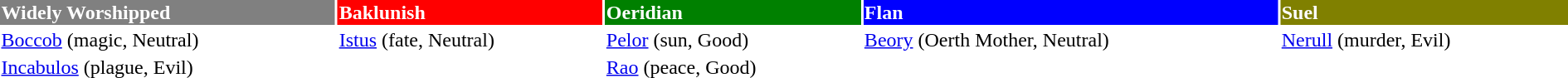<table border=0 width=100%>
<tr>
<td style="color:white" bgcolor=gray><strong>Widely Worshipped</strong></td>
<td style="color:white" bgcolor=red><strong>Baklunish</strong></td>
<td style="color:white" bgcolor=green><strong>Oeridian</strong></td>
<td style="color:white" bgcolor=blue><strong>Flan</strong></td>
<td style="color:white" bgcolor=olive><strong>Suel</strong></td>
</tr>
<tr>
<td><a href='#'>Boccob</a> (magic, Neutral)</td>
<td><a href='#'>Istus</a> (fate, Neutral)</td>
<td><a href='#'>Pelor</a> (sun, Good)</td>
<td><a href='#'>Beory</a> (Oerth Mother, Neutral)</td>
<td><a href='#'>Nerull</a> (murder, Evil)</td>
</tr>
<tr>
<td><a href='#'>Incabulos</a> (plague, Evil)</td>
<td> </td>
<td><a href='#'>Rao</a> (peace, Good)</td>
<td> </td>
<td> </td>
</tr>
<tr>
</tr>
</table>
